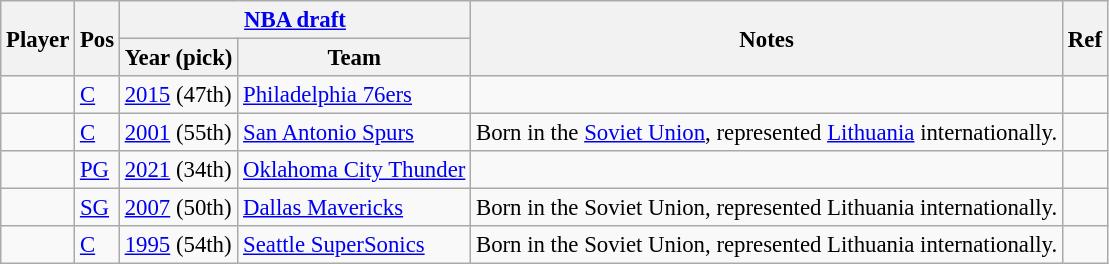<table class="wikitable sortable" style="font-size:95%">
<tr>
<th rowspan="2">Player</th>
<th rowspan="2">Pos</th>
<th colspan="2"><a href='#'>NBA draft</a></th>
<th rowspan="2" class="unsortable">Notes</th>
<th rowspan="2" class="unsortable">Ref</th>
</tr>
<tr class="unsortable">
<th>Year (pick)</th>
<th>Team</th>
</tr>
<tr>
<td></td>
<td><a href='#'>C</a></td>
<td><a href='#'>2015</a> (47th)</td>
<td><a href='#'>Philadelphia 76ers</a></td>
<td></td>
<td style="text-align:center;"></td>
</tr>
<tr>
<td></td>
<td><a href='#'>C</a></td>
<td><a href='#'>2001</a> (55th)</td>
<td><a href='#'>San Antonio Spurs</a></td>
<td>Born in the <a href='#'>Soviet Union</a>, represented <a href='#'>Lithuania</a> internationally.</td>
<td style="text-align:center;"></td>
</tr>
<tr>
<td></td>
<td><a href='#'>PG</a></td>
<td><a href='#'>2021</a> (34th)</td>
<td><a href='#'>Oklahoma City Thunder</a></td>
<td></td>
<td style="text-align:center;"></td>
</tr>
<tr>
<td></td>
<td><a href='#'>SG</a></td>
<td><a href='#'>2007</a> (50th)</td>
<td><a href='#'>Dallas Mavericks</a></td>
<td>Born in the Soviet Union, represented Lithuania internationally.</td>
<td style="text-align:center;"></td>
</tr>
<tr>
<td></td>
<td><a href='#'>C</a></td>
<td><a href='#'>1995</a> (54th)</td>
<td><a href='#'>Seattle SuperSonics</a></td>
<td>Born in the Soviet Union, represented Lithuania internationally.</td>
<td style="text-align:center;"></td>
</tr>
</table>
